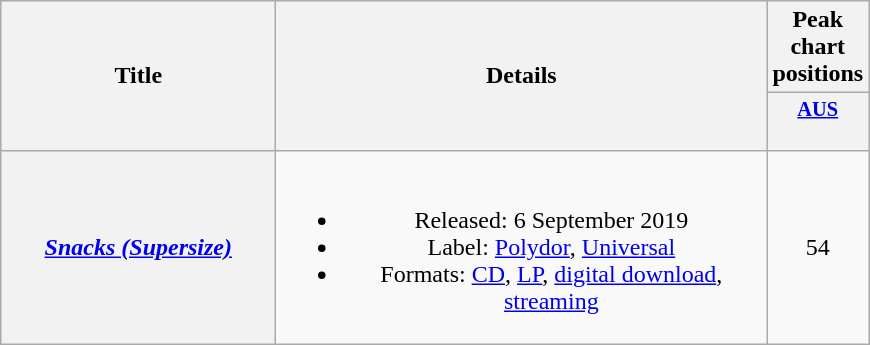<table class="wikitable plainrowheaders" style="text-align:center;">
<tr>
<th scope="col" rowspan="2" style="width:11em;">Title</th>
<th scope="col" rowspan="2" style="width:20em;">Details</th>
<th scope="col" colspan="1">Peak chart positions</th>
</tr>
<tr>
<th scope="col" style="width:3em;font-size:85%;"><a href='#'>AUS</a><br><br></th>
</tr>
<tr>
<th scope="row"><em><a href='#'>Snacks (Supersize)</a></em></th>
<td><br><ul><li>Released: 6 September 2019</li><li>Label: <a href='#'>Polydor</a>, <a href='#'>Universal</a></li><li>Formats: <a href='#'>CD</a>, <a href='#'>LP</a>, <a href='#'>digital download</a>, <a href='#'>streaming</a></li></ul></td>
<td>54</td>
</tr>
</table>
